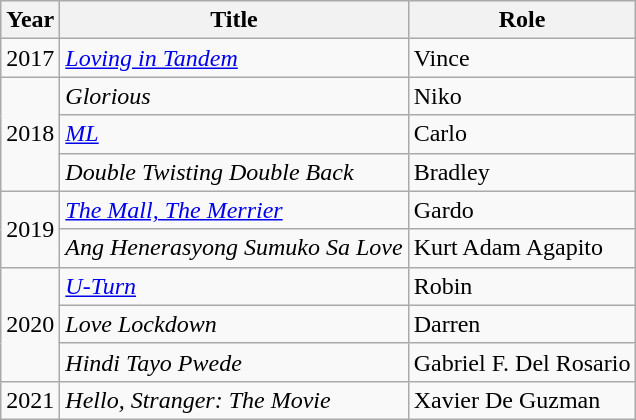<table class="wikitable sortable">
<tr>
<th>Year</th>
<th>Title</th>
<th>Role</th>
</tr>
<tr>
<td>2017</td>
<td><em><a href='#'>Loving in Tandem</a></em></td>
<td>Vince</td>
</tr>
<tr>
<td rowspan ="3">2018</td>
<td><em>Glorious</em></td>
<td>Niko</td>
</tr>
<tr>
<td><em><a href='#'>ML</a></em></td>
<td>Carlo</td>
</tr>
<tr>
<td><em>Double Twisting Double Back</em></td>
<td>Bradley</td>
</tr>
<tr>
<td rowspan="2">2019</td>
<td><em><a href='#'>The Mall, The Merrier</a></em></td>
<td>Gardo</td>
</tr>
<tr>
<td><em>Ang Henerasyong Sumuko Sa Love</em></td>
<td>Kurt Adam Agapito</td>
</tr>
<tr>
<td rowspan="3">2020</td>
<td><em><a href='#'>U-Turn</a></em></td>
<td>Robin</td>
</tr>
<tr>
<td><em>Love Lockdown</em></td>
<td>Darren</td>
</tr>
<tr>
<td><em>Hindi Tayo Pwede</em></td>
<td>Gabriel F. Del Rosario</td>
</tr>
<tr>
<td>2021</td>
<td><em>Hello, Stranger: The Movie</em></td>
<td>Xavier De Guzman</td>
</tr>
</table>
